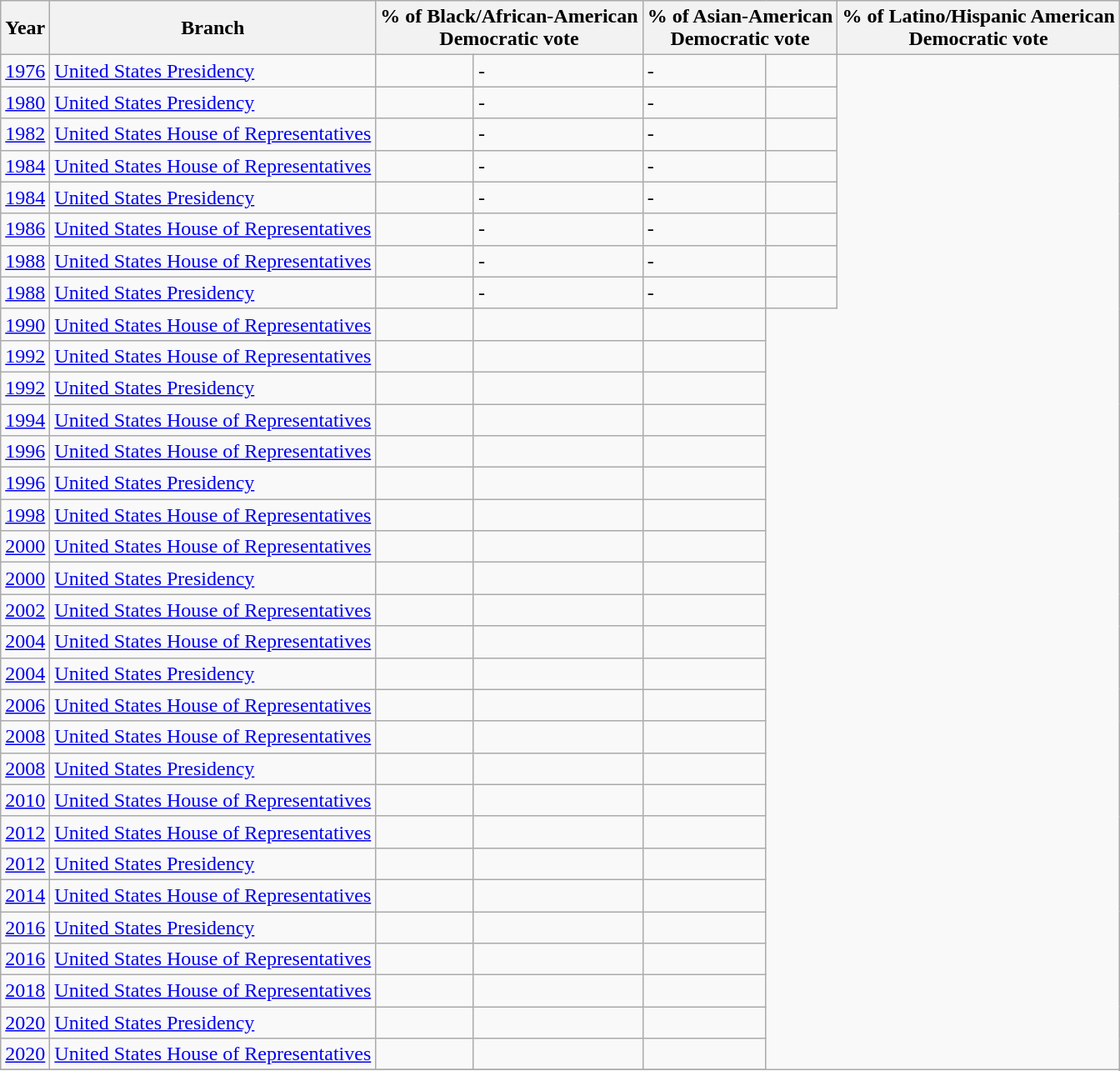<table class="wikitable sortable collapsible">
<tr>
<th>Year</th>
<th>Branch</th>
<th colspan="2">% of Black/African-American<br>Democratic vote</th>
<th colspan="2">% of Asian-American<br>Democratic vote</th>
<th colspan="2">% of Latino/Hispanic American<br>Democratic vote</th>
</tr>
<tr>
<td><a href='#'>1976</a></td>
<td><a href='#'>United States Presidency</a></td>
<td align=right></td>
<td>-</td>
<td>-</td>
<td align=right></td>
</tr>
<tr>
<td><a href='#'>1980</a></td>
<td><a href='#'>United States Presidency</a></td>
<td align=right></td>
<td>-</td>
<td>-</td>
<td align=right></td>
</tr>
<tr>
<td><a href='#'>1982</a></td>
<td><a href='#'>United States House of Representatives</a></td>
<td align=right></td>
<td>-</td>
<td>-</td>
<td align=right></td>
</tr>
<tr>
<td><a href='#'>1984</a></td>
<td><a href='#'>United States House of Representatives</a></td>
<td align=right></td>
<td>-</td>
<td>-</td>
<td align=right></td>
</tr>
<tr>
<td><a href='#'>1984</a></td>
<td><a href='#'>United States Presidency</a></td>
<td align=right></td>
<td>-</td>
<td>-</td>
<td align=right></td>
</tr>
<tr>
<td><a href='#'>1986</a></td>
<td><a href='#'>United States House of Representatives</a></td>
<td align=right></td>
<td>-</td>
<td>-</td>
<td align=right></td>
</tr>
<tr>
<td><a href='#'>1988</a></td>
<td><a href='#'>United States House of Representatives</a></td>
<td align=right></td>
<td>-</td>
<td>-</td>
<td align=right></td>
</tr>
<tr>
<td><a href='#'>1988</a></td>
<td><a href='#'>United States Presidency</a></td>
<td align=right></td>
<td>-</td>
<td>-</td>
<td align=right></td>
</tr>
<tr>
<td><a href='#'>1990</a></td>
<td><a href='#'>United States House of Representatives</a></td>
<td align=right></td>
<td align=right></td>
<td align=right></td>
</tr>
<tr>
<td><a href='#'>1992</a></td>
<td><a href='#'>United States House of Representatives</a></td>
<td align=right></td>
<td align=right></td>
<td align=right></td>
</tr>
<tr>
<td><a href='#'>1992</a></td>
<td><a href='#'>United States Presidency</a></td>
<td align=right></td>
<td align=right></td>
<td align=right></td>
</tr>
<tr>
<td><a href='#'>1994</a></td>
<td><a href='#'>United States House of Representatives</a></td>
<td align=right></td>
<td align=right></td>
<td align=right></td>
</tr>
<tr>
<td><a href='#'>1996</a></td>
<td><a href='#'>United States House of Representatives</a></td>
<td align=right></td>
<td align=right></td>
<td align=right></td>
</tr>
<tr>
<td><a href='#'>1996</a></td>
<td><a href='#'>United States Presidency</a></td>
<td align=right></td>
<td align=right></td>
<td align=right></td>
</tr>
<tr>
<td><a href='#'>1998</a></td>
<td><a href='#'>United States House of Representatives</a></td>
<td align=right></td>
<td align=right></td>
<td align=right></td>
</tr>
<tr>
<td><a href='#'>2000</a></td>
<td><a href='#'>United States House of Representatives</a></td>
<td align=right></td>
<td align=right></td>
<td align=right></td>
</tr>
<tr>
<td><a href='#'>2000</a></td>
<td><a href='#'>United States Presidency</a></td>
<td align=right></td>
<td align=right></td>
<td align=right></td>
</tr>
<tr>
<td><a href='#'>2002</a></td>
<td><a href='#'>United States House of Representatives</a></td>
<td align=right></td>
<td align=right></td>
<td align=right></td>
</tr>
<tr>
<td><a href='#'>2004</a></td>
<td><a href='#'>United States House of Representatives</a></td>
<td align=right></td>
<td align=right></td>
<td align=right></td>
</tr>
<tr>
<td><a href='#'>2004</a></td>
<td><a href='#'>United States Presidency</a></td>
<td align=right></td>
<td align=right></td>
<td align=right></td>
</tr>
<tr>
<td><a href='#'>2006</a></td>
<td><a href='#'>United States House of Representatives</a></td>
<td align=right></td>
<td align=right></td>
<td align=right></td>
</tr>
<tr>
<td><a href='#'>2008</a></td>
<td><a href='#'>United States House of Representatives</a></td>
<td align=right></td>
<td align=right></td>
<td align=right></td>
</tr>
<tr>
<td><a href='#'>2008</a></td>
<td><a href='#'>United States Presidency</a></td>
<td align=right></td>
<td align=right></td>
<td align=right></td>
</tr>
<tr>
<td><a href='#'>2010</a></td>
<td><a href='#'>United States House of Representatives</a></td>
<td align=right></td>
<td align=right></td>
<td align=right></td>
</tr>
<tr>
<td><a href='#'>2012</a></td>
<td><a href='#'>United States House of Representatives</a></td>
<td align=right></td>
<td align=right></td>
<td align=right></td>
</tr>
<tr>
<td><a href='#'>2012</a></td>
<td><a href='#'>United States Presidency</a></td>
<td align=right></td>
<td align=right></td>
<td align=right></td>
</tr>
<tr>
<td><a href='#'>2014</a></td>
<td><a href='#'>United States House of Representatives</a></td>
<td align=right></td>
<td align=right></td>
<td align=right></td>
</tr>
<tr>
<td><a href='#'>2016</a></td>
<td><a href='#'>United States Presidency</a></td>
<td align=right></td>
<td align=right></td>
<td align=right></td>
</tr>
<tr>
<td><a href='#'>2016</a></td>
<td><a href='#'>United States House of Representatives</a></td>
<td align=right></td>
<td align=right></td>
<td align=right></td>
</tr>
<tr>
<td><a href='#'>2018</a></td>
<td><a href='#'>United States House of Representatives</a></td>
<td align=right></td>
<td align=right></td>
<td align=right></td>
</tr>
<tr>
<td><a href='#'>2020</a></td>
<td><a href='#'>United States Presidency</a></td>
<td align=right></td>
<td align=right></td>
<td align=right></td>
</tr>
<tr>
<td><a href='#'>2020</a></td>
<td><a href='#'>United States House of Representatives</a></td>
<td align=right></td>
<td align=right></td>
<td align=right></td>
</tr>
<tr>
</tr>
</table>
